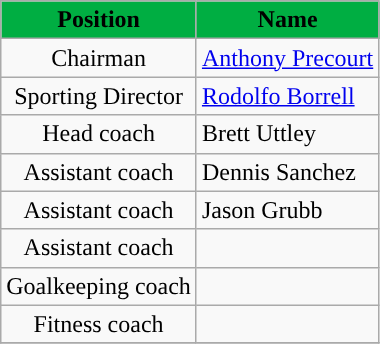<table class="wikitable" style="text-align:center;">
<tr>
<th style="background:#00AE42; color:black;">Position</th>
<th style="background:#00AE42; color:black;">Name</th>
</tr>
<tr>
<td>Chairman</td>
<td align=left> <a href='#'>Anthony Precourt</a></td>
</tr>
<tr>
<td>Sporting Director</td>
<td align=left> <a href='#'>Rodolfo Borrell</a></td>
</tr>
<tr>
<td>Head coach</td>
<td align=left> Brett Uttley</td>
</tr>
<tr>
<td>Assistant coach</td>
<td align=left> Dennis Sanchez</td>
</tr>
<tr>
<td>Assistant coach</td>
<td align=left> Jason Grubb</td>
</tr>
<tr>
<td>Assistant coach</td>
<td align=left></td>
</tr>
<tr>
<td>Goalkeeping coach</td>
<td align=left></td>
</tr>
<tr>
<td>Fitness coach</td>
<td align=left></td>
</tr>
<tr>
</tr>
</table>
